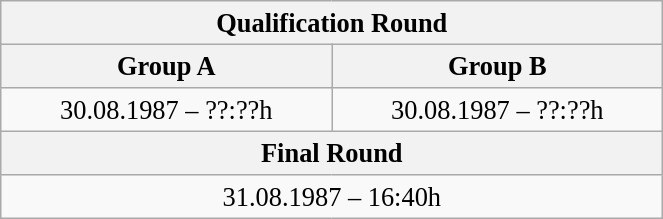<table class="wikitable" style=" text-align:center; font-size:110%;" width="35%">
<tr>
<th colspan="2">Qualification Round</th>
</tr>
<tr>
<th>Group A</th>
<th>Group B</th>
</tr>
<tr>
<td>30.08.1987 – ??:??h</td>
<td>30.08.1987 – ??:??h</td>
</tr>
<tr>
<th colspan="2">Final Round</th>
</tr>
<tr>
<td colspan="2">31.08.1987 – 16:40h</td>
</tr>
</table>
